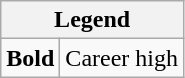<table class="wikitable mw-collapsible mw-collapsed">
<tr>
<th colspan="2">Legend</th>
</tr>
<tr>
<td><strong>Bold</strong></td>
<td>Career high</td>
</tr>
</table>
